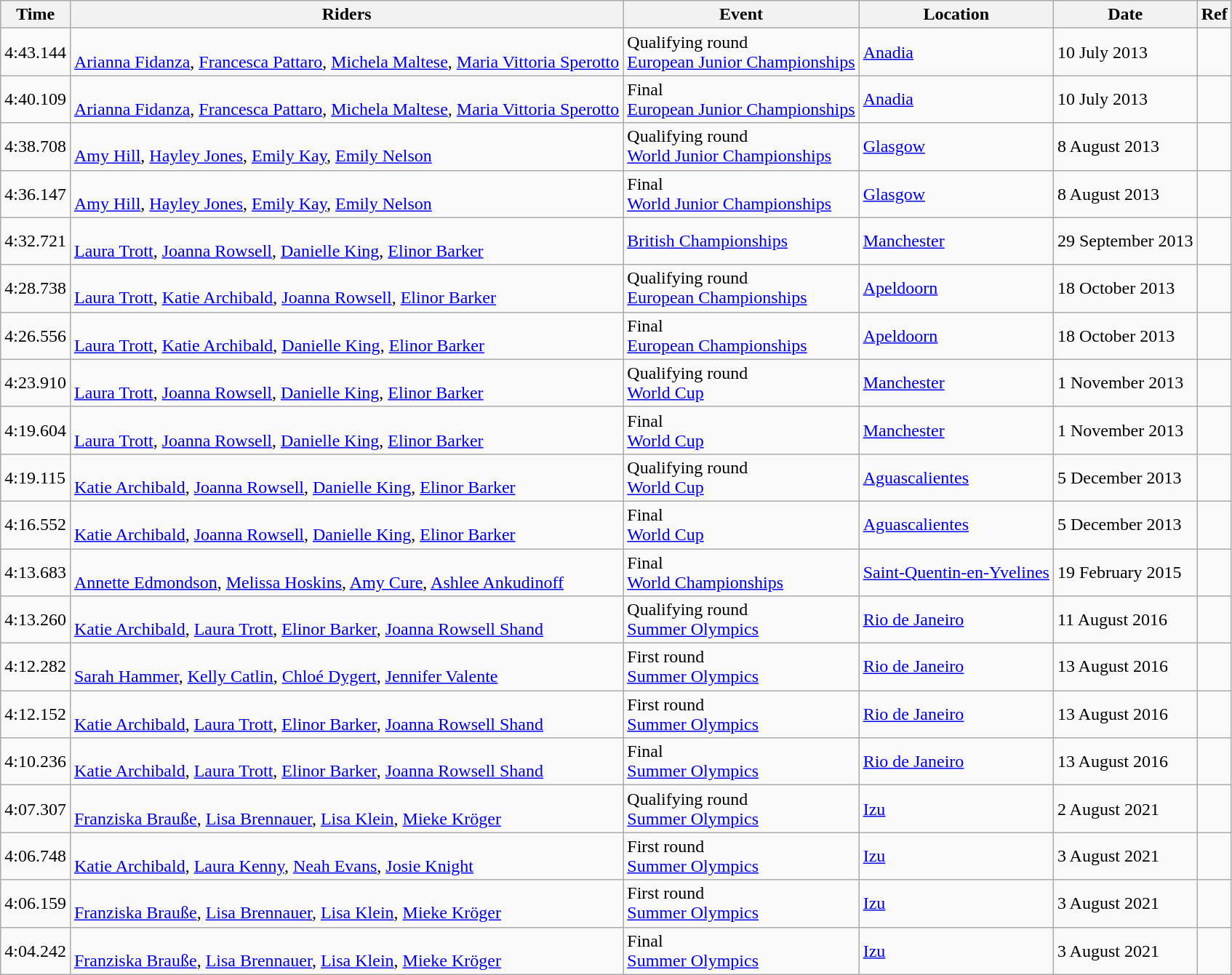<table class="wikitable sortable">
<tr>
<th>Time</th>
<th>Riders</th>
<th>Event</th>
<th>Location</th>
<th>Date</th>
<th>Ref</th>
</tr>
<tr>
<td>4:43.144</td>
<td><br><a href='#'>Arianna Fidanza</a>, <a href='#'>Francesca Pattaro</a>, <a href='#'>Michela Maltese</a>, <a href='#'>Maria Vittoria Sperotto</a></td>
<td>Qualifying round<br><a href='#'>European Junior Championships</a></td>
<td><a href='#'>Anadia</a> </td>
<td>10 July 2013</td>
<td></td>
</tr>
<tr>
<td>4:40.109</td>
<td><br><a href='#'>Arianna Fidanza</a>, <a href='#'>Francesca Pattaro</a>, <a href='#'>Michela Maltese</a>, <a href='#'>Maria Vittoria Sperotto</a></td>
<td>Final<br><a href='#'>European Junior Championships</a></td>
<td><a href='#'>Anadia</a> </td>
<td>10 July 2013</td>
<td></td>
</tr>
<tr>
<td>4:38.708</td>
<td><br><a href='#'>Amy Hill</a>, <a href='#'>Hayley Jones</a>, <a href='#'>Emily Kay</a>, <a href='#'>Emily Nelson</a></td>
<td>Qualifying round<br><a href='#'>World Junior Championships</a></td>
<td><a href='#'>Glasgow</a> </td>
<td>8 August 2013</td>
<td></td>
</tr>
<tr>
<td>4:36.147</td>
<td><br><a href='#'>Amy Hill</a>, <a href='#'>Hayley Jones</a>, <a href='#'>Emily Kay</a>, <a href='#'>Emily Nelson</a></td>
<td>Final<br><a href='#'>World Junior Championships</a></td>
<td><a href='#'>Glasgow</a> </td>
<td>8 August 2013</td>
<td></td>
</tr>
<tr>
<td>4:32.721</td>
<td><br><a href='#'>Laura Trott</a>, <a href='#'>Joanna Rowsell</a>, <a href='#'>Danielle King</a>, <a href='#'>Elinor Barker</a></td>
<td><a href='#'>British Championships</a></td>
<td><a href='#'>Manchester</a> </td>
<td>29 September 2013</td>
<td></td>
</tr>
<tr>
<td>4:28.738</td>
<td><br><a href='#'>Laura Trott</a>, <a href='#'>Katie Archibald</a>, <a href='#'>Joanna Rowsell</a>, <a href='#'>Elinor Barker</a></td>
<td>Qualifying round<br><a href='#'>European Championships</a></td>
<td><a href='#'>Apeldoorn</a> </td>
<td>18 October 2013</td>
<td></td>
</tr>
<tr>
<td>4:26.556</td>
<td><br><a href='#'>Laura Trott</a>, <a href='#'>Katie Archibald</a>, <a href='#'>Danielle King</a>, <a href='#'>Elinor Barker</a></td>
<td>Final<br><a href='#'>European Championships</a></td>
<td><a href='#'>Apeldoorn</a> </td>
<td>18 October 2013</td>
<td></td>
</tr>
<tr>
<td>4:23.910</td>
<td><br><a href='#'>Laura Trott</a>, <a href='#'>Joanna Rowsell</a>, <a href='#'>Danielle King</a>, <a href='#'>Elinor Barker</a></td>
<td>Qualifying round<br><a href='#'>World Cup</a></td>
<td><a href='#'>Manchester</a> </td>
<td>1 November 2013</td>
<td></td>
</tr>
<tr>
<td>4:19.604</td>
<td><br><a href='#'>Laura Trott</a>, <a href='#'>Joanna Rowsell</a>, <a href='#'>Danielle King</a>, <a href='#'>Elinor Barker</a></td>
<td>Final<br><a href='#'>World Cup</a></td>
<td><a href='#'>Manchester</a> </td>
<td>1 November 2013</td>
<td></td>
</tr>
<tr>
<td>4:19.115</td>
<td><br><a href='#'>Katie Archibald</a>, <a href='#'>Joanna Rowsell</a>, <a href='#'>Danielle King</a>, <a href='#'>Elinor Barker</a></td>
<td>Qualifying round<br><a href='#'>World Cup</a></td>
<td><a href='#'>Aguascalientes</a> </td>
<td>5 December 2013</td>
<td></td>
</tr>
<tr>
<td>4:16.552</td>
<td><br><a href='#'>Katie Archibald</a>, <a href='#'>Joanna Rowsell</a>, <a href='#'>Danielle King</a>, <a href='#'>Elinor Barker</a></td>
<td>Final<br><a href='#'>World Cup</a></td>
<td><a href='#'>Aguascalientes</a> </td>
<td>5 December 2013</td>
<td></td>
</tr>
<tr>
<td>4:13.683</td>
<td><br><a href='#'>Annette Edmondson</a>, <a href='#'>Melissa Hoskins</a>, <a href='#'>Amy Cure</a>, <a href='#'>Ashlee Ankudinoff</a></td>
<td>Final<br><a href='#'>World Championships</a></td>
<td><a href='#'>Saint-Quentin-en-Yvelines</a> </td>
<td>19 February 2015</td>
<td></td>
</tr>
<tr>
<td>4:13.260</td>
<td><br><a href='#'>Katie Archibald</a>, <a href='#'>Laura Trott</a>, <a href='#'>Elinor Barker</a>, <a href='#'>Joanna Rowsell Shand</a></td>
<td>Qualifying round<br><a href='#'>Summer Olympics</a></td>
<td><a href='#'>Rio de Janeiro</a> </td>
<td>11 August 2016</td>
<td></td>
</tr>
<tr>
<td>4:12.282</td>
<td><br><a href='#'>Sarah Hammer</a>, <a href='#'>Kelly Catlin</a>, <a href='#'>Chloé Dygert</a>, <a href='#'>Jennifer Valente</a></td>
<td>First round<br><a href='#'>Summer Olympics</a></td>
<td><a href='#'>Rio de Janeiro</a> </td>
<td>13 August 2016</td>
<td></td>
</tr>
<tr>
<td>4:12.152</td>
<td><br><a href='#'>Katie Archibald</a>, <a href='#'>Laura Trott</a>, <a href='#'>Elinor Barker</a>, <a href='#'>Joanna Rowsell Shand</a></td>
<td>First round<br><a href='#'>Summer Olympics</a></td>
<td><a href='#'>Rio de Janeiro</a> </td>
<td>13 August 2016</td>
<td></td>
</tr>
<tr>
<td>4:10.236</td>
<td><br><a href='#'>Katie Archibald</a>, <a href='#'>Laura Trott</a>, <a href='#'>Elinor Barker</a>, <a href='#'>Joanna Rowsell Shand</a></td>
<td>Final<br><a href='#'>Summer Olympics</a></td>
<td><a href='#'>Rio de Janeiro</a> </td>
<td>13 August 2016</td>
<td></td>
</tr>
<tr>
<td>4:07.307</td>
<td><br><a href='#'>Franziska Brauße</a>, <a href='#'>Lisa Brennauer</a>, <a href='#'>Lisa Klein</a>, <a href='#'>Mieke Kröger</a></td>
<td>Qualifying round<br><a href='#'>Summer Olympics</a></td>
<td><a href='#'>Izu</a> </td>
<td>2 August 2021</td>
<td></td>
</tr>
<tr>
<td>4:06.748</td>
<td><br><a href='#'>Katie Archibald</a>, <a href='#'>Laura Kenny</a>, <a href='#'>Neah Evans</a>, <a href='#'>Josie Knight</a></td>
<td>First round<br><a href='#'>Summer Olympics</a></td>
<td><a href='#'>Izu</a> </td>
<td>3 August 2021</td>
<td></td>
</tr>
<tr>
<td>4:06.159</td>
<td><br><a href='#'>Franziska Brauße</a>, <a href='#'>Lisa Brennauer</a>, <a href='#'>Lisa Klein</a>, <a href='#'>Mieke Kröger</a></td>
<td>First round<br><a href='#'>Summer Olympics</a></td>
<td><a href='#'>Izu</a> </td>
<td>3 August 2021</td>
<td></td>
</tr>
<tr>
<td>4:04.242</td>
<td><br><a href='#'>Franziska Brauße</a>, <a href='#'>Lisa Brennauer</a>, <a href='#'>Lisa Klein</a>, <a href='#'>Mieke Kröger</a></td>
<td>Final<br><a href='#'>Summer Olympics</a></td>
<td><a href='#'>Izu</a> </td>
<td>3 August 2021</td>
<td></td>
</tr>
</table>
